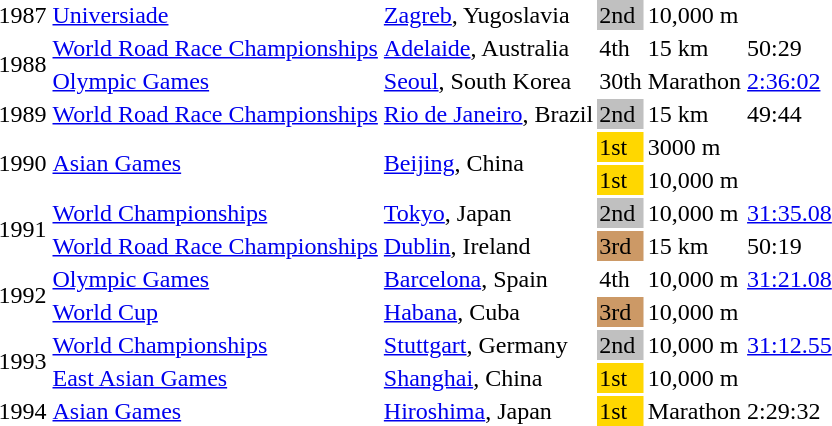<table>
<tr>
<td>1987</td>
<td><a href='#'>Universiade</a></td>
<td><a href='#'>Zagreb</a>, Yugoslavia</td>
<td bgcolor="silver">2nd</td>
<td>10,000 m</td>
<td></td>
</tr>
<tr>
<td rowspan=2>1988</td>
<td><a href='#'>World Road Race Championships</a></td>
<td><a href='#'>Adelaide</a>, Australia</td>
<td>4th</td>
<td>15 km</td>
<td>50:29</td>
</tr>
<tr>
<td><a href='#'>Olympic Games</a></td>
<td><a href='#'>Seoul</a>, South Korea</td>
<td>30th</td>
<td>Marathon</td>
<td><a href='#'>2:36:02</a></td>
</tr>
<tr>
<td>1989</td>
<td><a href='#'>World Road Race Championships</a></td>
<td><a href='#'>Rio de Janeiro</a>, Brazil</td>
<td bgcolor="silver">2nd</td>
<td>15 km</td>
<td>49:44</td>
</tr>
<tr>
<td rowspan=2>1990</td>
<td rowspan=2><a href='#'>Asian Games</a></td>
<td rowspan=2><a href='#'>Beijing</a>, China</td>
<td bgcolor="gold">1st</td>
<td>3000 m</td>
<td></td>
</tr>
<tr>
<td bgcolor="gold">1st</td>
<td>10,000 m</td>
<td></td>
</tr>
<tr>
<td rowspan=2>1991</td>
<td><a href='#'>World Championships</a></td>
<td><a href='#'>Tokyo</a>, Japan</td>
<td bgcolor="silver">2nd</td>
<td>10,000 m</td>
<td><a href='#'>31:35.08</a></td>
</tr>
<tr>
<td><a href='#'>World Road Race Championships</a></td>
<td><a href='#'>Dublin</a>, Ireland</td>
<td bgcolor="cc9966">3rd</td>
<td>15 km</td>
<td>50:19</td>
</tr>
<tr>
<td rowspan=2>1992</td>
<td><a href='#'>Olympic Games</a></td>
<td><a href='#'>Barcelona</a>, Spain</td>
<td>4th</td>
<td>10,000 m</td>
<td><a href='#'>31:21.08</a></td>
</tr>
<tr>
<td><a href='#'>World Cup</a></td>
<td><a href='#'>Habana</a>, Cuba</td>
<td bgcolor="cc9966">3rd</td>
<td>10,000 m</td>
<td></td>
</tr>
<tr>
<td rowspan=2>1993</td>
<td><a href='#'>World Championships</a></td>
<td><a href='#'>Stuttgart</a>, Germany</td>
<td bgcolor="silver">2nd</td>
<td>10,000 m</td>
<td><a href='#'>31:12.55</a></td>
</tr>
<tr>
<td><a href='#'>East Asian Games</a></td>
<td><a href='#'>Shanghai</a>, China</td>
<td bgcolor="gold">1st</td>
<td>10,000 m</td>
<td></td>
</tr>
<tr>
<td>1994</td>
<td><a href='#'>Asian Games</a></td>
<td><a href='#'>Hiroshima</a>, Japan</td>
<td bgcolor="gold">1st</td>
<td>Marathon</td>
<td>2:29:32</td>
</tr>
</table>
